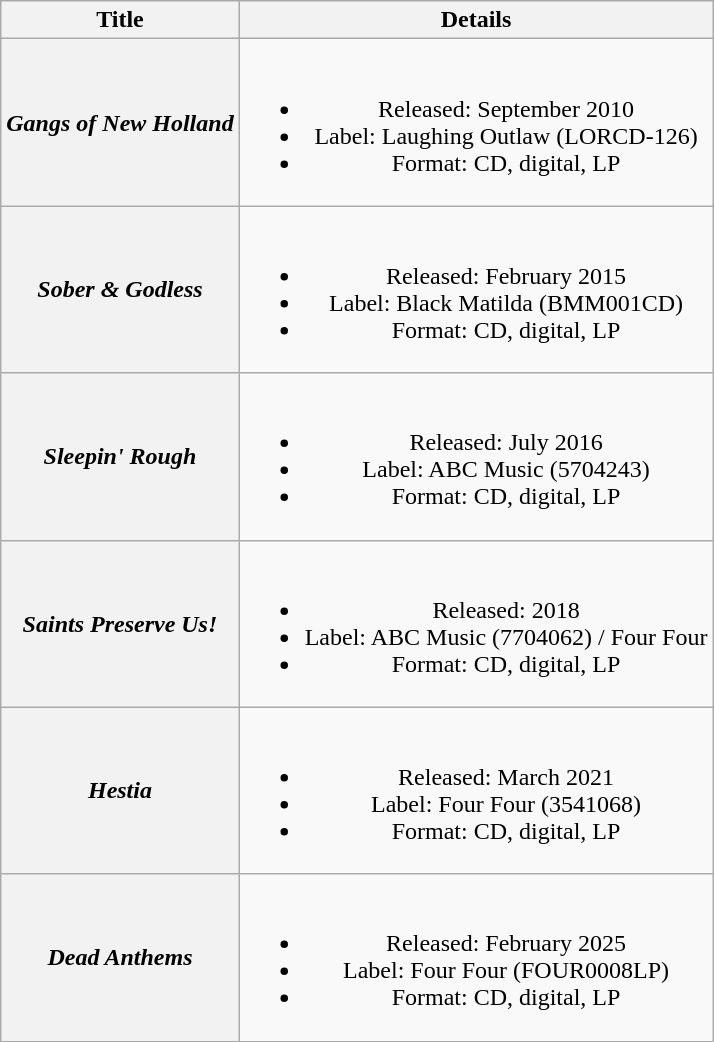<table class="wikitable plainrowheaders" style="text-align:center;" border="1">
<tr>
<th>Title</th>
<th>Details</th>
</tr>
<tr>
<th scope="row"><em>Gangs of New Holland</em></th>
<td><br><ul><li>Released: September 2010</li><li>Label: Laughing Outlaw (LORCD-126)</li><li>Format: CD, digital, LP</li></ul></td>
</tr>
<tr>
<th scope="row"><em>Sober & Godless</em></th>
<td><br><ul><li>Released: February 2015</li><li>Label: Black Matilda (BMM001CD)</li><li>Format: CD, digital, LP</li></ul></td>
</tr>
<tr>
<th scope="row"><em>Sleepin' Rough</em></th>
<td><br><ul><li>Released: July 2016</li><li>Label: ABC Music (5704243)</li><li>Format: CD, digital, LP</li></ul></td>
</tr>
<tr>
<th scope="row"><em>Saints Preserve Us!</em></th>
<td><br><ul><li>Released: 2018</li><li>Label: ABC Music (7704062) / Four Four</li><li>Format: CD, digital, LP</li></ul></td>
</tr>
<tr>
<th scope="row"><em>Hestia</em></th>
<td><br><ul><li>Released: March 2021</li><li>Label: Four Four (3541068)</li><li>Format: CD, digital, LP</li></ul></td>
</tr>
<tr>
<th scope="row"><em>Dead Anthems</em></th>
<td><br><ul><li>Released: February 2025</li><li>Label: Four Four (FOUR0008LP)</li><li>Format: CD, digital, LP</li></ul></td>
</tr>
</table>
